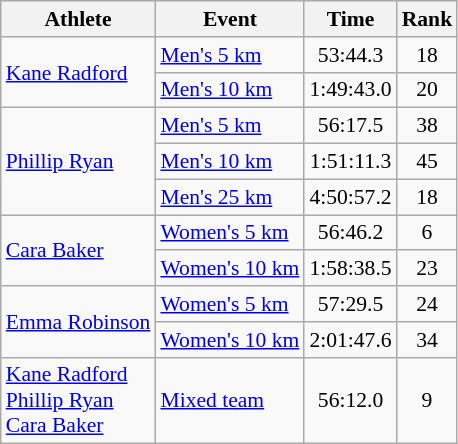<table class="wikitable" style="font-size:90%;">
<tr>
<th>Athlete</th>
<th>Event</th>
<th>Time</th>
<th>Rank</th>
</tr>
<tr align=center>
<td align=left rowspan=2><a href='#'>Kane Radford</a></td>
<td align=left><a href='#'>Men's 5 km</a></td>
<td>53:44.3</td>
<td>18</td>
</tr>
<tr align=center>
<td align=left><a href='#'>Men's 10 km</a></td>
<td>1:49:43.0</td>
<td>20</td>
</tr>
<tr align=center>
<td align=left rowspan=3><a href='#'>Phillip Ryan</a></td>
<td align=left><a href='#'>Men's 5 km</a></td>
<td>56:17.5</td>
<td>38</td>
</tr>
<tr align=center>
<td align=left><a href='#'>Men's 10 km</a></td>
<td>1:51:11.3</td>
<td>45</td>
</tr>
<tr align=center>
<td align=left><a href='#'>Men's 25 km</a></td>
<td>4:50:57.2</td>
<td>18</td>
</tr>
<tr align=center>
<td align=left rowspan=2><a href='#'>Cara Baker</a></td>
<td align=left><a href='#'>Women's 5 km</a></td>
<td>56:46.2</td>
<td>6</td>
</tr>
<tr align=center>
<td align=left><a href='#'>Women's 10 km</a></td>
<td>1:58:38.5</td>
<td>23</td>
</tr>
<tr align=center>
<td align=left rowspan=2><a href='#'>Emma Robinson</a></td>
<td align=left><a href='#'>Women's 5 km</a></td>
<td>57:29.5</td>
<td>24</td>
</tr>
<tr align=center>
<td align=left><a href='#'>Women's 10 km</a></td>
<td>2:01:47.6</td>
<td>34</td>
</tr>
<tr align=center>
<td align=left><a href='#'>Kane Radford</a><br><a href='#'>Phillip Ryan</a><br><a href='#'>Cara Baker</a></td>
<td align=left><a href='#'>Mixed team</a></td>
<td>56:12.0</td>
<td>9</td>
</tr>
</table>
